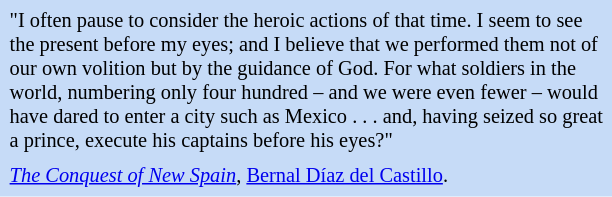<table class="toccolours" style="float: right; margin-left: 2em; margin-right: 1em; font-size: 85%; background:#c6dbf7; color:black; width:30em; max-width: 40%;" cellspacing="5">
<tr>
<td style="text-align: left;">"I often pause to consider the heroic actions of that time. I seem to see the present before my eyes; and I believe that we performed them not of our own volition but by the guidance of God. For what soldiers in the world, numbering only four hundred – and we were even fewer – would have dared to enter a city such as Mexico . . . and, having seized so great a prince, execute his captains before his eyes?"</td>
</tr>
<tr>
<td style="text-align: left;"><em><a href='#'>The Conquest of New Spain</a></em>, <a href='#'>Bernal Díaz del Castillo</a>.</td>
</tr>
</table>
